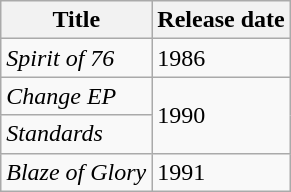<table class="wikitable">
<tr>
<th>Title</th>
<th>Release date</th>
</tr>
<tr>
<td><em>Spirit of 76</em></td>
<td>1986</td>
</tr>
<tr>
<td><em>Change EP</em></td>
<td rowspan="2">1990</td>
</tr>
<tr>
<td><em>Standards</em></td>
</tr>
<tr>
<td><em>Blaze of Glory</em></td>
<td>1991</td>
</tr>
</table>
